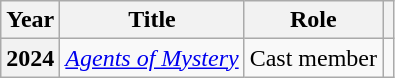<table class="wikitable plainrowheaders sortable">
<tr>
<th scope="col">Year</th>
<th scope="col">Title</th>
<th scope="col">Role</th>
<th scope="col" class="unsortable"></th>
</tr>
<tr>
<th scope="row">2024</th>
<td><em><a href='#'>Agents of Mystery</a></em></td>
<td>Cast member</td>
<td style="text-align:center"></td>
</tr>
</table>
